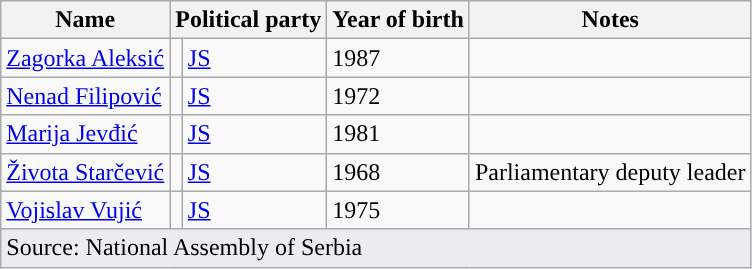<table class="wikitable sortable" style="text-align:left">
<tr>
<th>Name</th>
<th colspan="2">Political party</th>
<th>Year of birth</th>
<th>Notes</th>
</tr>
<tr>
<td><a href='#'>Zagorka Aleksić</a></td>
<td width="1" style="color:inherit;background: "></td>
<td><a href='#'>JS</a></td>
<td>1987</td>
<td></td>
</tr>
<tr>
<td><a href='#'>Nenad Filipović</a></td>
<td width="1" style="color:inherit;background: "></td>
<td><a href='#'>JS</a></td>
<td>1972</td>
<td></td>
</tr>
<tr>
<td><a href='#'>Marija Jevđić</a></td>
<td width="1" style="color:inherit;background: "></td>
<td><a href='#'>JS</a></td>
<td>1981</td>
<td></td>
</tr>
<tr>
<td><a href='#'>Života Starčević</a></td>
<td width="1" style="color:inherit;background: "></td>
<td><a href='#'>JS</a></td>
<td>1968</td>
<td>Parliamentary deputy leader</td>
</tr>
<tr>
<td><a href='#'>Vojislav Vujić</a></td>
<td width="1" style="color:inherit;background: "></td>
<td><a href='#'>JS</a></td>
<td>1975</td>
<td></td>
</tr>
<tr>
<td style="background-color:#EAECF0" colspan="5">Source: National Assembly of Serbia</td>
</tr>
</table>
